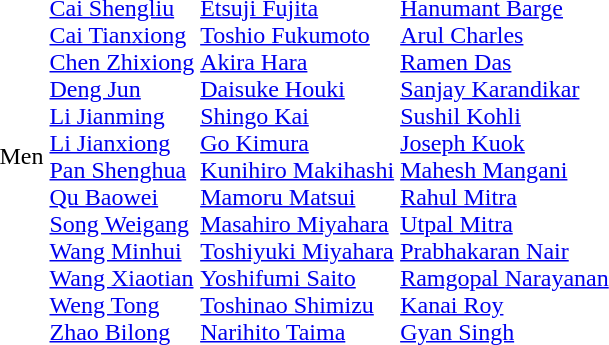<table>
<tr>
<td>Men<br></td>
<td><br><a href='#'>Cai Shengliu</a><br><a href='#'>Cai Tianxiong</a><br><a href='#'>Chen Zhixiong</a><br><a href='#'>Deng Jun</a><br><a href='#'>Li Jianming</a><br><a href='#'>Li Jianxiong</a><br><a href='#'>Pan Shenghua</a><br><a href='#'>Qu Baowei</a><br><a href='#'>Song Weigang</a><br><a href='#'>Wang Minhui</a><br><a href='#'>Wang Xiaotian</a><br><a href='#'>Weng Tong</a><br><a href='#'>Zhao Bilong</a></td>
<td><br><a href='#'>Etsuji Fujita</a><br><a href='#'>Toshio Fukumoto</a><br><a href='#'>Akira Hara</a><br><a href='#'>Daisuke Houki</a><br><a href='#'>Shingo Kai</a><br><a href='#'>Go Kimura</a><br><a href='#'>Kunihiro Makihashi</a><br><a href='#'>Mamoru Matsui</a><br><a href='#'>Masahiro Miyahara</a><br><a href='#'>Toshiyuki Miyahara</a><br><a href='#'>Yoshifumi Saito</a><br><a href='#'>Toshinao Shimizu</a><br><a href='#'>Narihito Taima</a></td>
<td><br><a href='#'>Hanumant Barge</a><br><a href='#'>Arul Charles</a><br><a href='#'>Ramen Das</a><br><a href='#'>Sanjay Karandikar</a><br><a href='#'>Sushil Kohli</a><br><a href='#'>Joseph Kuok</a><br><a href='#'>Mahesh Mangani</a><br><a href='#'>Rahul Mitra</a><br><a href='#'>Utpal Mitra</a><br><a href='#'>Prabhakaran Nair</a><br><a href='#'>Ramgopal Narayanan</a><br><a href='#'>Kanai Roy</a><br><a href='#'>Gyan Singh</a></td>
</tr>
</table>
